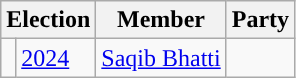<table class="wikitable">
<tr>
<th colspan="2">Election</th>
<th>Member</th>
<th>Party</th>
</tr>
<tr>
<td style="color:inherit;background-color: "></td>
<td><a href='#'>2024</a></td>
<td><a href='#'>Saqib Bhatti</a></td>
<td></td>
</tr>
</table>
